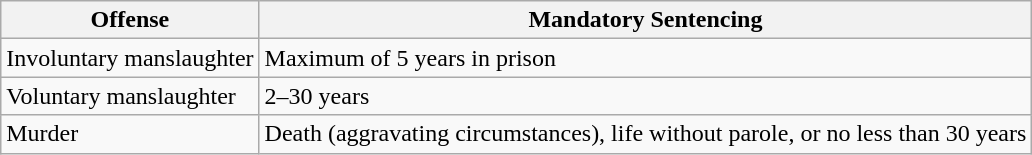<table class="wikitable">
<tr>
<th>Offense</th>
<th>Mandatory Sentencing</th>
</tr>
<tr>
<td>Involuntary manslaughter</td>
<td>Maximum of 5 years in prison</td>
</tr>
<tr>
<td>Voluntary manslaughter</td>
<td>2–30 years</td>
</tr>
<tr>
<td>Murder</td>
<td>Death (aggravating circumstances), life without parole, or no less than 30 years</td>
</tr>
</table>
